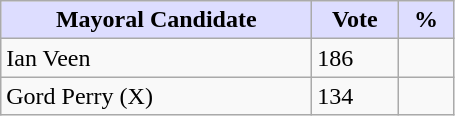<table class="wikitable">
<tr>
<th style="background:#ddf; width:200px;">Mayoral Candidate </th>
<th style="background:#ddf; width:50px;">Vote</th>
<th style="background:#ddf; width:30px;">%</th>
</tr>
<tr>
<td>Ian Veen</td>
<td>186</td>
<td></td>
</tr>
<tr>
<td>Gord Perry (X)</td>
<td>134</td>
<td></td>
</tr>
</table>
